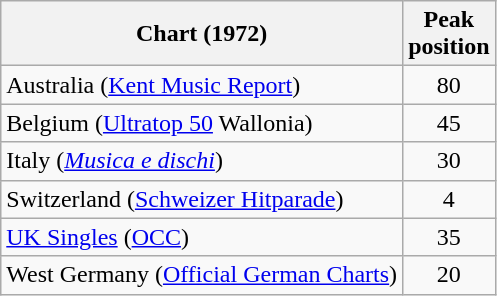<table class="wikitable sortable">
<tr>
<th>Chart (1972)</th>
<th>Peak<br>position</th>
</tr>
<tr>
<td>Australia (<a href='#'>Kent Music Report</a>)</td>
<td align="center">80</td>
</tr>
<tr>
<td>Belgium (<a href='#'>Ultratop 50</a> Wallonia)</td>
<td align="center">45</td>
</tr>
<tr>
<td>Italy (<em><a href='#'>Musica e dischi</a></em>)</td>
<td align="center">30</td>
</tr>
<tr>
<td>Switzerland (<a href='#'>Schweizer Hitparade</a>)</td>
<td align="center">4</td>
</tr>
<tr>
<td><a href='#'>UK Singles</a> (<a href='#'>OCC</a>)</td>
<td align="center">35</td>
</tr>
<tr>
<td>West Germany (<a href='#'>Official German Charts</a>)</td>
<td align="center">20</td>
</tr>
</table>
